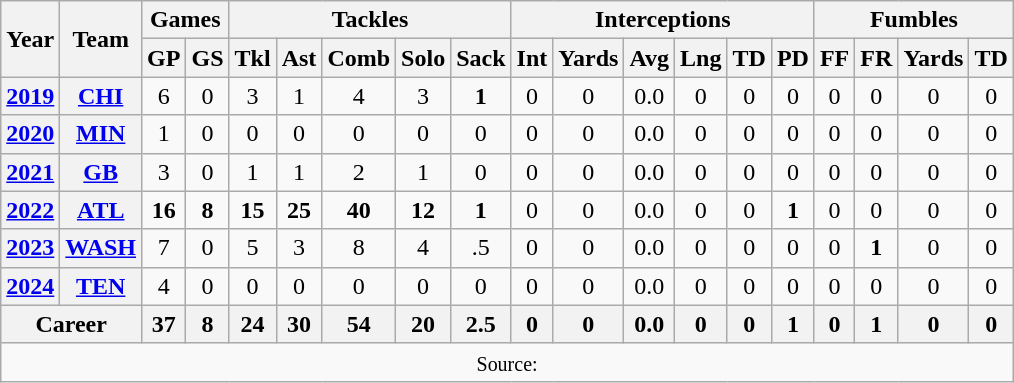<table class="wikitable" style="text-align:center">
<tr>
<th rowspan="2">Year</th>
<th rowspan="2">Team</th>
<th colspan="2">Games</th>
<th colspan="5">Tackles</th>
<th colspan="6">Interceptions</th>
<th colspan="4">Fumbles</th>
</tr>
<tr>
<th>GP</th>
<th>GS</th>
<th>Tkl</th>
<th>Ast</th>
<th>Comb</th>
<th>Solo</th>
<th>Sack</th>
<th>Int</th>
<th>Yards</th>
<th>Avg</th>
<th>Lng</th>
<th>TD</th>
<th>PD</th>
<th>FF</th>
<th>FR</th>
<th>Yards</th>
<th>TD</th>
</tr>
<tr>
<th><a href='#'>2019</a></th>
<th><a href='#'>CHI</a></th>
<td>6</td>
<td>0</td>
<td>3</td>
<td>1</td>
<td>4</td>
<td>3</td>
<td><strong>1</strong></td>
<td>0</td>
<td>0</td>
<td>0.0</td>
<td>0</td>
<td>0</td>
<td>0</td>
<td>0</td>
<td>0</td>
<td>0</td>
<td>0</td>
</tr>
<tr>
<th><a href='#'>2020</a></th>
<th><a href='#'>MIN</a></th>
<td>1</td>
<td>0</td>
<td>0</td>
<td>0</td>
<td>0</td>
<td>0</td>
<td>0</td>
<td>0</td>
<td>0</td>
<td>0.0</td>
<td>0</td>
<td>0</td>
<td>0</td>
<td>0</td>
<td>0</td>
<td>0</td>
<td>0</td>
</tr>
<tr>
<th><a href='#'>2021</a></th>
<th><a href='#'>GB</a></th>
<td>3</td>
<td>0</td>
<td>1</td>
<td>1</td>
<td>2</td>
<td>1</td>
<td>0</td>
<td>0</td>
<td>0</td>
<td>0.0</td>
<td>0</td>
<td>0</td>
<td>0</td>
<td>0</td>
<td>0</td>
<td>0</td>
<td>0</td>
</tr>
<tr>
<th><a href='#'>2022</a></th>
<th><a href='#'>ATL</a></th>
<td><strong>16</strong></td>
<td><strong>8</strong></td>
<td><strong>15</strong></td>
<td><strong>25</strong></td>
<td><strong>40</strong></td>
<td><strong>12</strong></td>
<td><strong>1</strong></td>
<td>0</td>
<td>0</td>
<td>0.0</td>
<td>0</td>
<td>0</td>
<td><strong>1</strong></td>
<td>0</td>
<td>0</td>
<td>0</td>
<td>0</td>
</tr>
<tr>
<th><a href='#'>2023</a></th>
<th><a href='#'>WASH</a></th>
<td>7</td>
<td>0</td>
<td>5</td>
<td>3</td>
<td>8</td>
<td>4</td>
<td>.5</td>
<td>0</td>
<td>0</td>
<td>0.0</td>
<td>0</td>
<td>0</td>
<td>0</td>
<td>0</td>
<td><strong>1</strong></td>
<td>0</td>
<td>0</td>
</tr>
<tr>
<th><a href='#'>2024</a></th>
<th><a href='#'>TEN</a></th>
<td>4</td>
<td>0</td>
<td>0</td>
<td>0</td>
<td>0</td>
<td>0</td>
<td>0</td>
<td>0</td>
<td>0</td>
<td>0.0</td>
<td>0</td>
<td>0</td>
<td>0</td>
<td>0</td>
<td>0</td>
<td>0</td>
<td>0</td>
</tr>
<tr>
<th colspan="2">Career</th>
<th>37</th>
<th>8</th>
<th>24</th>
<th>30</th>
<th>54</th>
<th>20</th>
<th>2.5</th>
<th>0</th>
<th>0</th>
<th>0.0</th>
<th>0</th>
<th>0</th>
<th>1</th>
<th>0</th>
<th>1</th>
<th>0</th>
<th>0</th>
</tr>
<tr>
<td colspan="19"><small>Source: </small></td>
</tr>
</table>
